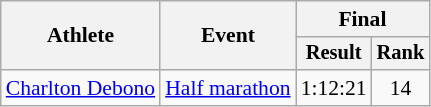<table class="wikitable" style="font-size:90%">
<tr>
<th rowspan="2">Athlete</th>
<th rowspan="2">Event</th>
<th colspan="2">Final</th>
</tr>
<tr style="font-size:95%">
<th>Result</th>
<th>Rank</th>
</tr>
<tr align="center">
<td align="left"><a href='#'>Charlton Debono</a></td>
<td align="left"><a href='#'>Half marathon</a></td>
<td>1:12:21</td>
<td>14</td>
</tr>
</table>
